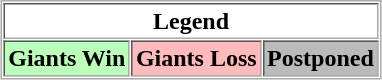<table align="center" border="1" cellpadding="2" cellspacing="1" style="border:1px solid #aaa">
<tr>
<th colspan="3">Legend</th>
</tr>
<tr>
<th bgcolor="bbffbb">Giants Win</th>
<th bgcolor="ffbbbb">Giants Loss</th>
<th bgcolor="bbbbbb">Postponed</th>
</tr>
</table>
